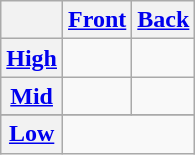<table class="wikitable">
<tr>
<th></th>
<th><a href='#'>Front</a></th>
<th><a href='#'>Back</a></th>
</tr>
<tr align=center>
<th><a href='#'>High</a></th>
<td></td>
<td></td>
</tr>
<tr align=center>
<th><a href='#'>Mid</a></th>
<td></td>
<td></td>
</tr>
<tr>
</tr>
<tr align=center>
<th><a href='#'>Low</a></th>
<td colspan=2></td>
</tr>
</table>
